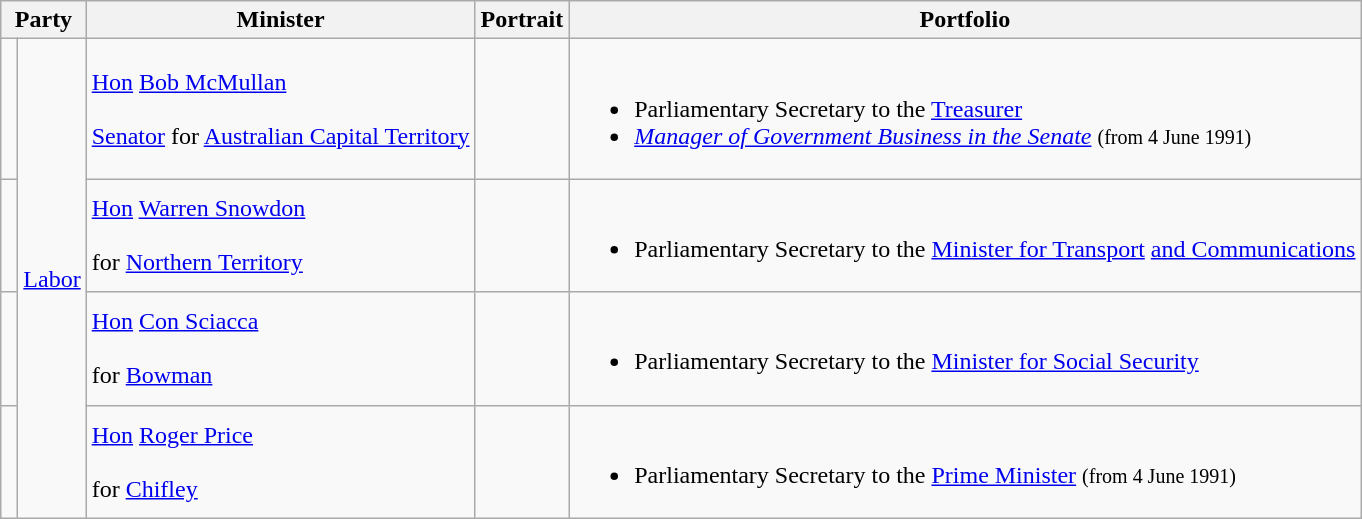<table class="wikitable sortable">
<tr>
<th colspan="2">Party</th>
<th>Minister</th>
<th>Portrait</th>
<th>Portfolio</th>
</tr>
<tr>
<td> </td>
<td rowspan=4><a href='#'>Labor</a></td>
<td><a href='#'>Hon</a> <a href='#'>Bob McMullan</a> <br><br><a href='#'>Senator</a> for <a href='#'>Australian Capital Territory</a> <br></td>
<td></td>
<td><br><ul><li>Parliamentary Secretary to the <a href='#'>Treasurer</a></li><li><em><a href='#'>Manager of Government Business in the Senate</a></em> <small>(from 4 June 1991)</small></li></ul></td>
</tr>
<tr>
<td> </td>
<td><a href='#'>Hon</a> <a href='#'>Warren Snowdon</a> <br><br> for <a href='#'>Northern Territory</a> <br></td>
<td></td>
<td><br><ul><li>Parliamentary Secretary to the <a href='#'>Minister for Transport</a> <a href='#'>and Communications</a></li></ul></td>
</tr>
<tr>
<td> </td>
<td><a href='#'>Hon</a> <a href='#'>Con Sciacca</a> <br><br> for <a href='#'>Bowman</a> <br></td>
<td></td>
<td><br><ul><li>Parliamentary Secretary to the <a href='#'>Minister for Social Security</a></li></ul></td>
</tr>
<tr>
<td> </td>
<td><a href='#'>Hon</a> <a href='#'>Roger Price</a> <br><br> for <a href='#'>Chifley</a> <br></td>
<td></td>
<td><br><ul><li>Parliamentary Secretary to the <a href='#'>Prime Minister</a> <small>(from 4 June 1991)</small></li></ul></td>
</tr>
</table>
